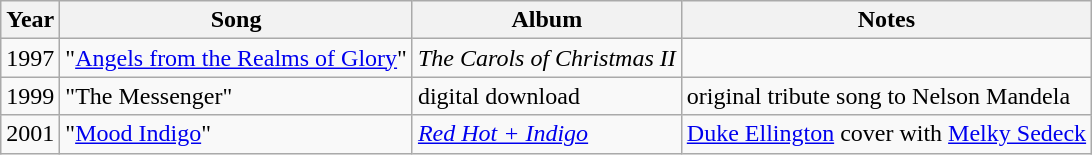<table class="wikitable">
<tr>
<th>Year</th>
<th>Song</th>
<th>Album</th>
<th>Notes</th>
</tr>
<tr>
<td>1997</td>
<td>"<a href='#'>Angels from the Realms of Glory</a>"</td>
<td><em>The Carols of Christmas II</em></td>
<td></td>
</tr>
<tr>
<td>1999</td>
<td>"The Messenger"</td>
<td>digital download</td>
<td>original tribute song to Nelson Mandela</td>
</tr>
<tr>
<td>2001</td>
<td>"<a href='#'>Mood Indigo</a>"</td>
<td><em><a href='#'>Red Hot + Indigo</a></em></td>
<td><a href='#'>Duke Ellington</a> cover with <a href='#'>Melky Sedeck</a></td>
</tr>
</table>
